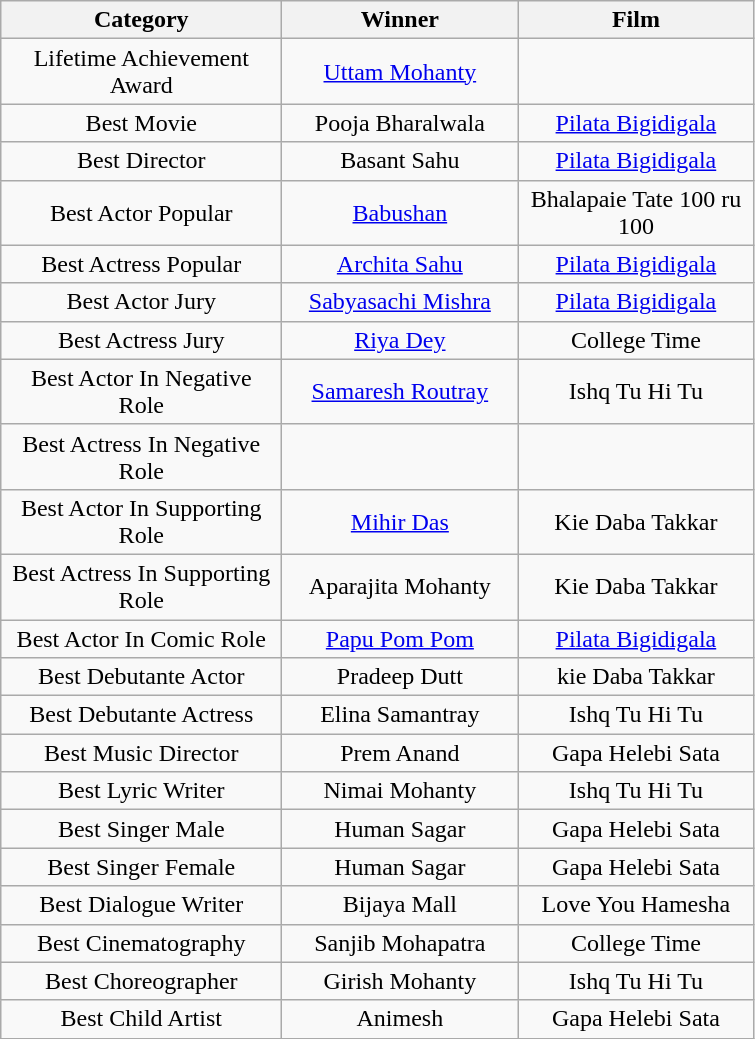<table class="sortable wikitable" style="text-align: center">
<tr>
<th style="width:180px;">Category</th>
<th style="width:150px;">Winner</th>
<th style="width:150px;">Film</th>
</tr>
<tr>
<td>Lifetime Achievement Award</td>
<td><a href='#'>Uttam Mohanty</a></td>
<td></td>
</tr>
<tr>
<td>Best Movie</td>
<td>Pooja Bharalwala</td>
<td><a href='#'>Pilata Bigidigala</a></td>
</tr>
<tr>
<td>Best Director</td>
<td>Basant Sahu</td>
<td><a href='#'>Pilata Bigidigala</a></td>
</tr>
<tr>
<td>Best Actor Popular</td>
<td><a href='#'>Babushan</a></td>
<td>Bhalapaie Tate 100 ru 100</td>
</tr>
<tr>
<td>Best Actress Popular</td>
<td><a href='#'>Archita Sahu</a></td>
<td><a href='#'>Pilata Bigidigala</a></td>
</tr>
<tr>
<td>Best Actor Jury</td>
<td><a href='#'>Sabyasachi Mishra</a></td>
<td><a href='#'>Pilata Bigidigala</a></td>
</tr>
<tr>
<td>Best Actress Jury</td>
<td><a href='#'>Riya Dey</a></td>
<td>College Time</td>
</tr>
<tr>
<td>Best Actor In Negative Role</td>
<td><a href='#'>Samaresh Routray</a></td>
<td>Ishq Tu Hi Tu</td>
</tr>
<tr>
<td>Best Actress In Negative Role</td>
<td></td>
<td></td>
</tr>
<tr>
<td>Best Actor In Supporting Role</td>
<td><a href='#'>Mihir Das</a></td>
<td>Kie Daba Takkar</td>
</tr>
<tr>
<td>Best Actress In Supporting Role</td>
<td>Aparajita Mohanty</td>
<td>Kie Daba Takkar</td>
</tr>
<tr>
<td>Best Actor In Comic Role</td>
<td><a href='#'>Papu Pom Pom</a></td>
<td><a href='#'>Pilata Bigidigala</a></td>
</tr>
<tr>
<td>Best Debutante Actor</td>
<td>Pradeep Dutt</td>
<td>kie Daba Takkar</td>
</tr>
<tr>
<td>Best Debutante Actress</td>
<td>Elina Samantray</td>
<td>Ishq Tu Hi Tu</td>
</tr>
<tr>
<td>Best Music Director</td>
<td>Prem Anand</td>
<td>Gapa Helebi Sata</td>
</tr>
<tr>
<td>Best Lyric Writer</td>
<td>Nimai Mohanty</td>
<td>Ishq Tu Hi Tu</td>
</tr>
<tr>
<td>Best Singer Male</td>
<td>Human Sagar</td>
<td>Gapa Helebi Sata</td>
</tr>
<tr>
<td>Best Singer Female</td>
<td>Human Sagar</td>
<td>Gapa Helebi Sata</td>
</tr>
<tr>
<td>Best Dialogue Writer</td>
<td>Bijaya Mall</td>
<td>Love You Hamesha</td>
</tr>
<tr>
<td>Best Cinematography</td>
<td>Sanjib Mohapatra</td>
<td>College Time</td>
</tr>
<tr>
<td>Best Choreographer</td>
<td>Girish Mohanty</td>
<td>Ishq Tu Hi Tu</td>
</tr>
<tr>
<td>Best Child Artist</td>
<td>Animesh</td>
<td>Gapa Helebi Sata</td>
</tr>
</table>
